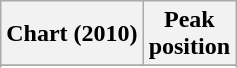<table class="wikitable plainrowheaders" style="text-align:center">
<tr>
<th scope="col">Chart (2010)</th>
<th scope="col">Peak<br>position</th>
</tr>
<tr>
</tr>
<tr>
</tr>
</table>
